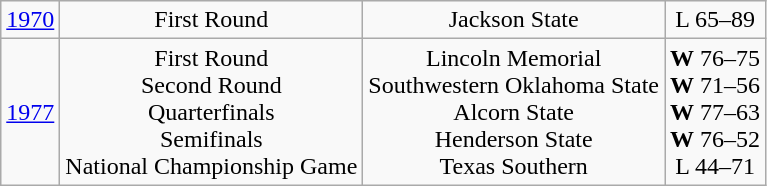<table class="wikitable">
<tr align="center">
<td><a href='#'>1970</a></td>
<td>First Round</td>
<td>Jackson State</td>
<td>L 65–89</td>
</tr>
<tr align="center">
<td><a href='#'>1977</a></td>
<td>First Round<br>Second Round<br>Quarterfinals<br>Semifinals<br>National Championship Game</td>
<td>Lincoln Memorial<br>Southwestern Oklahoma State<br>Alcorn State<br>Henderson State<br>Texas Southern</td>
<td><strong>W</strong> 76–75<br><strong>W</strong> 71–56<br><strong>W</strong> 77–63<br><strong>W</strong> 76–52<br>L 44–71</td>
</tr>
</table>
